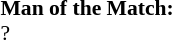<table style="width:100%; font-size:90%;">
<tr>
<td><br><strong>Man of the Match:</strong>
<br>?</td>
</tr>
</table>
